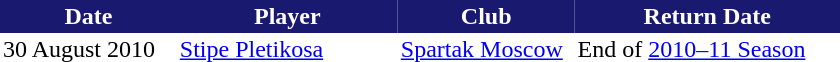<table border="0" cellspacing="0" cellpadding="2">
<tr style="background:#191970; color:white;">
<th width=20%>Date</th>
<th width=25%>Player</th>
<th width=20%>Club</th>
<th width=30%>Return Date</th>
</tr>
<tr>
<td>30 August 2010</td>
<td> <a href='#'>Stipe Pletikosa</a></td>
<td><a href='#'>Spartak Moscow</a></td>
<td>End of <a href='#'>2010–11 Season</a></td>
</tr>
<tr>
</tr>
</table>
